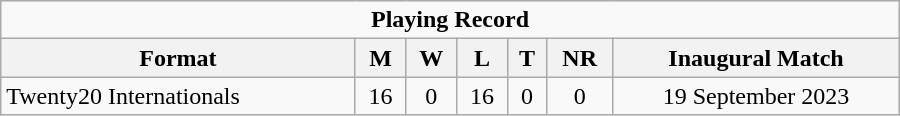<table class="wikitable" style="text-align: center; width: 600px;">
<tr>
<td colspan=7 align="center"><strong>Playing Record</strong></td>
</tr>
<tr>
<th>Format</th>
<th>M</th>
<th>W</th>
<th>L</th>
<th>T</th>
<th>NR</th>
<th>Inaugural Match</th>
</tr>
<tr>
<td align="left">Twenty20 Internationals</td>
<td>16</td>
<td>0</td>
<td>16</td>
<td>0</td>
<td>0</td>
<td>19 September 2023</td>
</tr>
</table>
